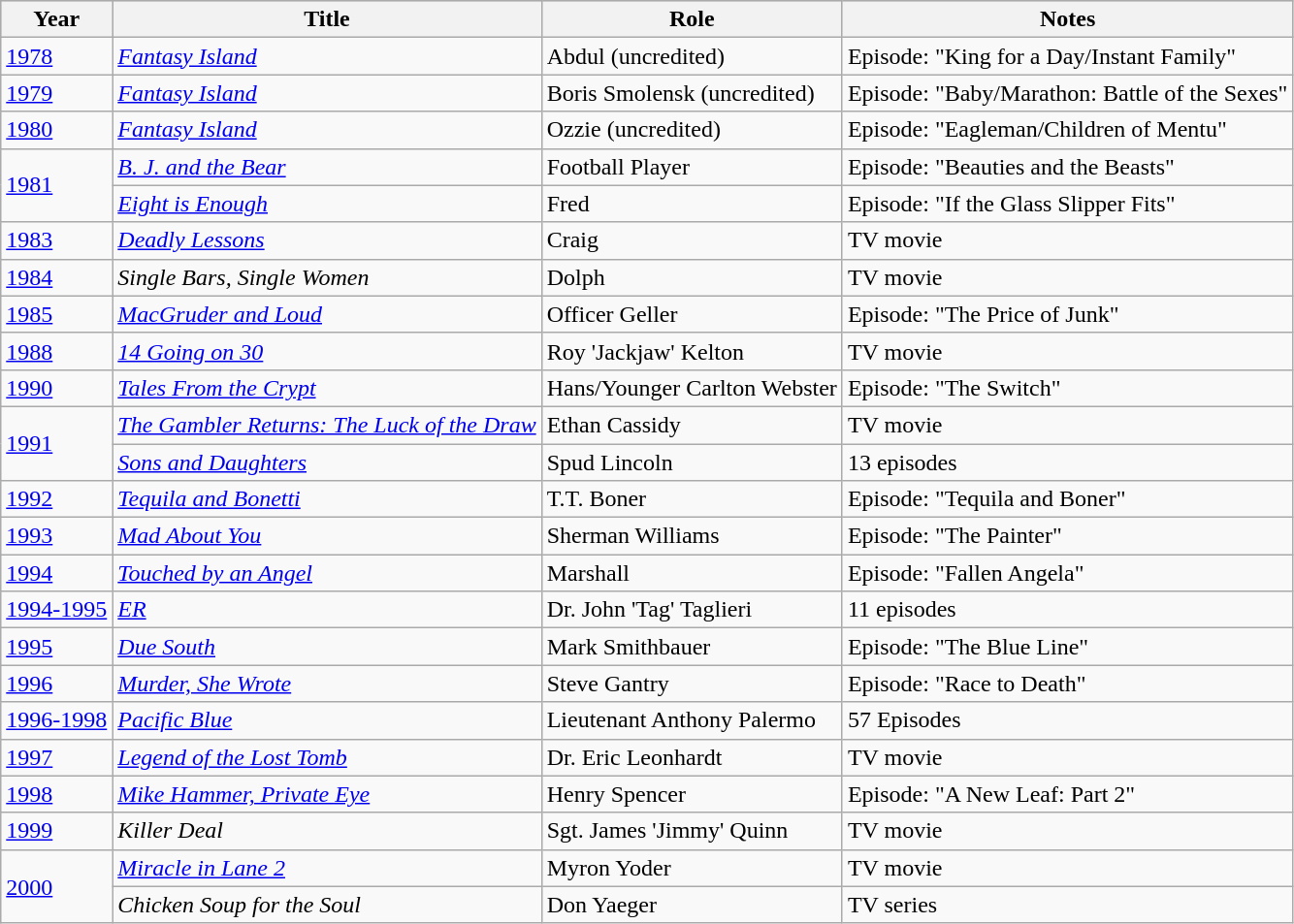<table class="wikitable plainrowheaders sortable">
<tr style="background:#ccc; text-align:center;">
<th>Year</th>
<th>Title</th>
<th>Role</th>
<th>Notes</th>
</tr>
<tr>
<td><a href='#'>1978</a></td>
<td><em><a href='#'>Fantasy Island</a></em></td>
<td>Abdul (uncredited)</td>
<td>Episode: "King for a Day/Instant Family"</td>
</tr>
<tr>
<td><a href='#'>1979</a></td>
<td><em><a href='#'>Fantasy Island</a></em></td>
<td>Boris Smolensk (uncredited)</td>
<td>Episode: "Baby/Marathon: Battle of the Sexes"</td>
</tr>
<tr>
<td><a href='#'>1980</a></td>
<td><em><a href='#'>Fantasy Island</a></em></td>
<td>Ozzie (uncredited)</td>
<td>Episode: "Eagleman/Children of Mentu"</td>
</tr>
<tr>
<td rowspan="2"><a href='#'>1981</a></td>
<td><em><a href='#'>B. J. and the Bear</a></em></td>
<td>Football Player</td>
<td>Episode: "Beauties and the Beasts"</td>
</tr>
<tr>
<td><em><a href='#'>Eight is Enough</a></em></td>
<td>Fred</td>
<td>Episode: "If the Glass Slipper Fits"</td>
</tr>
<tr>
<td><a href='#'>1983</a></td>
<td><em><a href='#'>Deadly Lessons</a></em></td>
<td>Craig</td>
<td>TV movie</td>
</tr>
<tr>
<td><a href='#'>1984</a></td>
<td><em>Single Bars, Single Women</em></td>
<td>Dolph</td>
<td>TV movie</td>
</tr>
<tr>
<td><a href='#'>1985</a></td>
<td><em><a href='#'>MacGruder and Loud</a></em></td>
<td>Officer Geller</td>
<td>Episode: "The Price of Junk"</td>
</tr>
<tr>
<td><a href='#'>1988</a></td>
<td><em><a href='#'>14 Going on 30</a></em></td>
<td>Roy 'Jackjaw' Kelton</td>
<td>TV movie</td>
</tr>
<tr>
<td><a href='#'>1990</a></td>
<td><em><a href='#'>Tales From the Crypt</a></em></td>
<td>Hans/Younger Carlton Webster</td>
<td>Episode: "The Switch"</td>
</tr>
<tr>
<td rowspan="2"><a href='#'>1991</a></td>
<td><em><a href='#'>The Gambler Returns: The Luck of the Draw</a></em></td>
<td>Ethan Cassidy</td>
<td>TV movie</td>
</tr>
<tr>
<td><em><a href='#'>Sons and Daughters</a></em></td>
<td>Spud Lincoln</td>
<td>13 episodes</td>
</tr>
<tr>
<td><a href='#'>1992</a></td>
<td><em><a href='#'>Tequila and Bonetti</a></em></td>
<td>T.T. Boner</td>
<td>Episode: "Tequila and Boner"</td>
</tr>
<tr>
<td><a href='#'>1993</a></td>
<td><em><a href='#'>Mad About You</a></em></td>
<td>Sherman Williams</td>
<td>Episode: "The Painter"</td>
</tr>
<tr>
<td><a href='#'>1994</a></td>
<td><em><a href='#'>Touched by an Angel</a></em></td>
<td>Marshall</td>
<td>Episode: "Fallen Angela"</td>
</tr>
<tr>
<td><a href='#'>1994-1995</a></td>
<td><em><a href='#'>ER</a></em></td>
<td>Dr. John 'Tag' Taglieri</td>
<td>11 episodes</td>
</tr>
<tr>
<td><a href='#'>1995</a></td>
<td><em><a href='#'>Due South</a></em></td>
<td>Mark Smithbauer</td>
<td>Episode: "The Blue Line"</td>
</tr>
<tr>
<td><a href='#'>1996</a></td>
<td><em><a href='#'>Murder, She Wrote</a></em></td>
<td>Steve Gantry</td>
<td>Episode: "Race to Death"</td>
</tr>
<tr>
<td><a href='#'>1996-1998</a></td>
<td><em><a href='#'>Pacific Blue</a></em></td>
<td>Lieutenant Anthony Palermo</td>
<td>57 Episodes</td>
</tr>
<tr>
<td><a href='#'>1997</a></td>
<td><em><a href='#'>Legend of the Lost Tomb</a></em></td>
<td>Dr. Eric Leonhardt</td>
<td>TV movie</td>
</tr>
<tr>
<td><a href='#'>1998</a></td>
<td><em><a href='#'>Mike Hammer, Private Eye</a></em></td>
<td>Henry Spencer</td>
<td>Episode: "A New Leaf: Part 2"</td>
</tr>
<tr>
<td><a href='#'>1999</a></td>
<td><em>Killer Deal</em></td>
<td>Sgt. James 'Jimmy' Quinn</td>
<td>TV movie</td>
</tr>
<tr>
<td rowspan="2"><a href='#'>2000</a></td>
<td><em><a href='#'>Miracle in Lane 2</a></em></td>
<td>Myron Yoder</td>
<td>TV movie</td>
</tr>
<tr>
<td><em>Chicken Soup for the Soul</em></td>
<td>Don Yaeger</td>
<td>TV series</td>
</tr>
</table>
